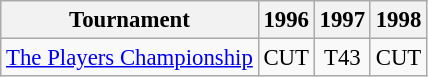<table class="wikitable" style="font-size:95%;text-align:center;">
<tr>
<th>Tournament</th>
<th>1996</th>
<th>1997</th>
<th>1998</th>
</tr>
<tr>
<td align=left><a href='#'>The Players Championship</a></td>
<td>CUT</td>
<td>T43</td>
<td>CUT</td>
</tr>
</table>
